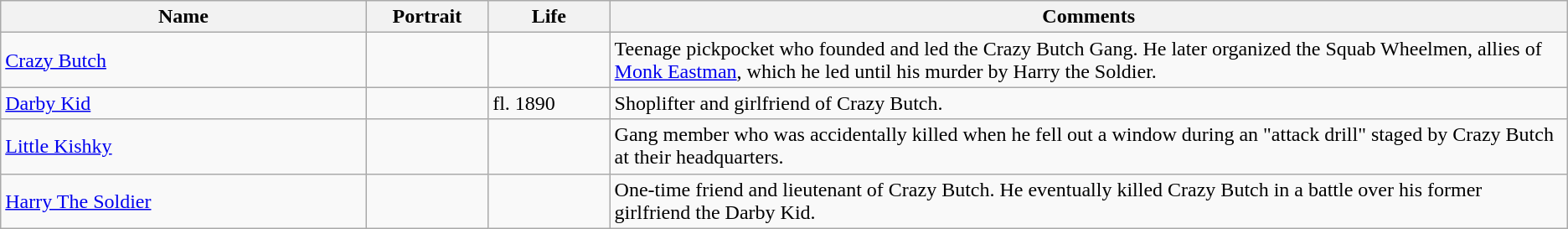<table class=wikitable>
<tr>
<th width="21%">Name</th>
<th width="7%">Portrait</th>
<th width="7%">Life</th>
<th width="55%">Comments</th>
</tr>
<tr>
<td><a href='#'>Crazy Butch</a></td>
<td></td>
<td></td>
<td>Teenage pickpocket who founded and led the Crazy Butch Gang. He later organized the Squab Wheelmen, allies of <a href='#'>Monk Eastman</a>, which he led until his murder by Harry the Soldier.</td>
</tr>
<tr>
<td><a href='#'>Darby Kid</a></td>
<td></td>
<td>fl. 1890</td>
<td>Shoplifter and girlfriend of Crazy Butch.</td>
</tr>
<tr>
<td><a href='#'>Little Kishky</a></td>
<td></td>
<td></td>
<td>Gang member who was accidentally killed when he fell out a window during an "attack drill" staged by Crazy Butch at their headquarters.</td>
</tr>
<tr>
<td><a href='#'>Harry The Soldier</a></td>
<td></td>
<td></td>
<td>One-time friend and lieutenant of Crazy Butch. He eventually killed Crazy Butch in a battle over his former girlfriend the Darby Kid.</td>
</tr>
</table>
